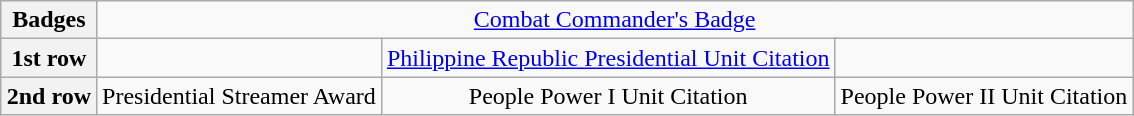<table class="wikitable" style="margin:1em auto; text-align:center;">
<tr>
<th>Badges</th>
<td colspan="5"><a href='#'>Combat Commander's Badge</a></td>
</tr>
<tr>
<th>1st row</th>
<td colspan="2" align="center"></td>
<td colspan="2" align="center"><a href='#'>Philippine Republic Presidential Unit Citation</a></td>
<td colspan="2" align="center"></td>
</tr>
<tr>
<th>2nd row</th>
<td colspan="2" align="center">Presidential Streamer Award</td>
<td colspan="2" align="center">People Power I Unit Citation</td>
<td colspan="2" align="center">People Power II Unit Citation</td>
</tr>
</table>
